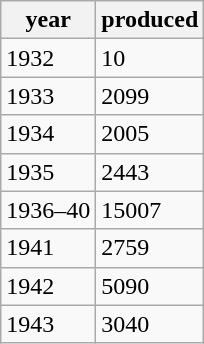<table class="wikitable">
<tr>
<th>year</th>
<th>produced</th>
</tr>
<tr>
<td>1932</td>
<td>10</td>
</tr>
<tr>
<td>1933</td>
<td>2099</td>
</tr>
<tr>
<td>1934</td>
<td>2005</td>
</tr>
<tr>
<td>1935</td>
<td>2443</td>
</tr>
<tr>
<td>1936–40</td>
<td>15007</td>
</tr>
<tr>
<td>1941</td>
<td>2759</td>
</tr>
<tr>
<td>1942</td>
<td>5090</td>
</tr>
<tr>
<td>1943</td>
<td>3040</td>
</tr>
</table>
